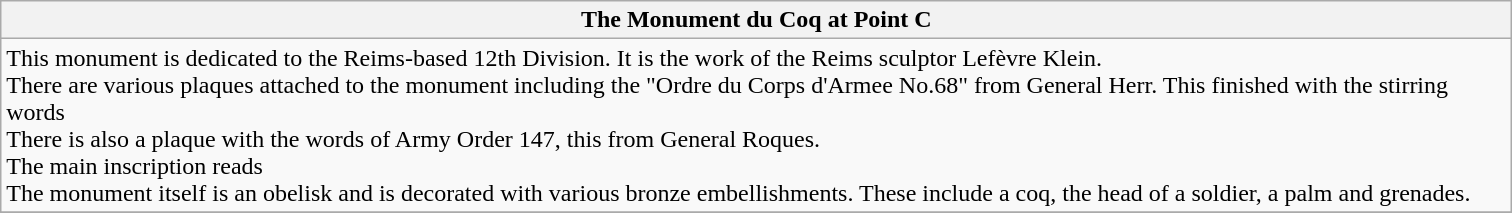<table class="wikitable sortable">
<tr>
<th scope="col" style="width:1000px;">The Monument du Coq at Point C</th>
</tr>
<tr>
<td>This monument is dedicated to the Reims-based 12th Division. It is the work of the Reims sculptor Lefèvre Klein.<br>There are various plaques attached to the monument including the "Ordre du Corps d'Armee No.68" from General Herr. This finished with the stirring words <br>There is also a plaque with the words of Army Order 147, this from General Roques.<br>The main inscription reads <br>The monument itself is an obelisk and is decorated with various bronze embellishments. These include a coq, the head of a soldier, a palm and grenades.

</td>
</tr>
<tr>
</tr>
</table>
